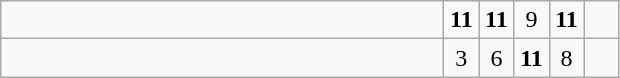<table class="wikitable">
<tr>
<td style="width:18em"><strong></strong></td>
<td align=center style="width:1em"><strong>11</strong></td>
<td align=center style="width:1em"><strong>11</strong></td>
<td align=center style="width:1em">9</td>
<td align=center style="width:1em"><strong>11</strong></td>
<td align=center style="width:1em"></td>
</tr>
<tr>
<td style="width:18em"></td>
<td align=center style="width:1em">3</td>
<td align=center style="width:1em">6</td>
<td align=center style="width:1em"><strong>11</strong></td>
<td align=center style="width:1em">8</td>
<td align=center style="width:1em"></td>
</tr>
</table>
